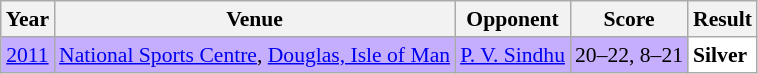<table class="sortable wikitable" style="font-size: 90%;">
<tr>
<th>Year</th>
<th>Venue</th>
<th>Opponent</th>
<th>Score</th>
<th>Result</th>
</tr>
<tr style="background:#C6AEFF">
<td align="center"><a href='#'>2011</a></td>
<td align="left"><a href='#'>National Sports Centre</a>, <a href='#'>Douglas, Isle of Man</a></td>
<td align="left"> <a href='#'>P. V. Sindhu</a></td>
<td align="left">20–22, 8–21</td>
<td style="text-align:left; background:white"> <strong>Silver</strong></td>
</tr>
</table>
